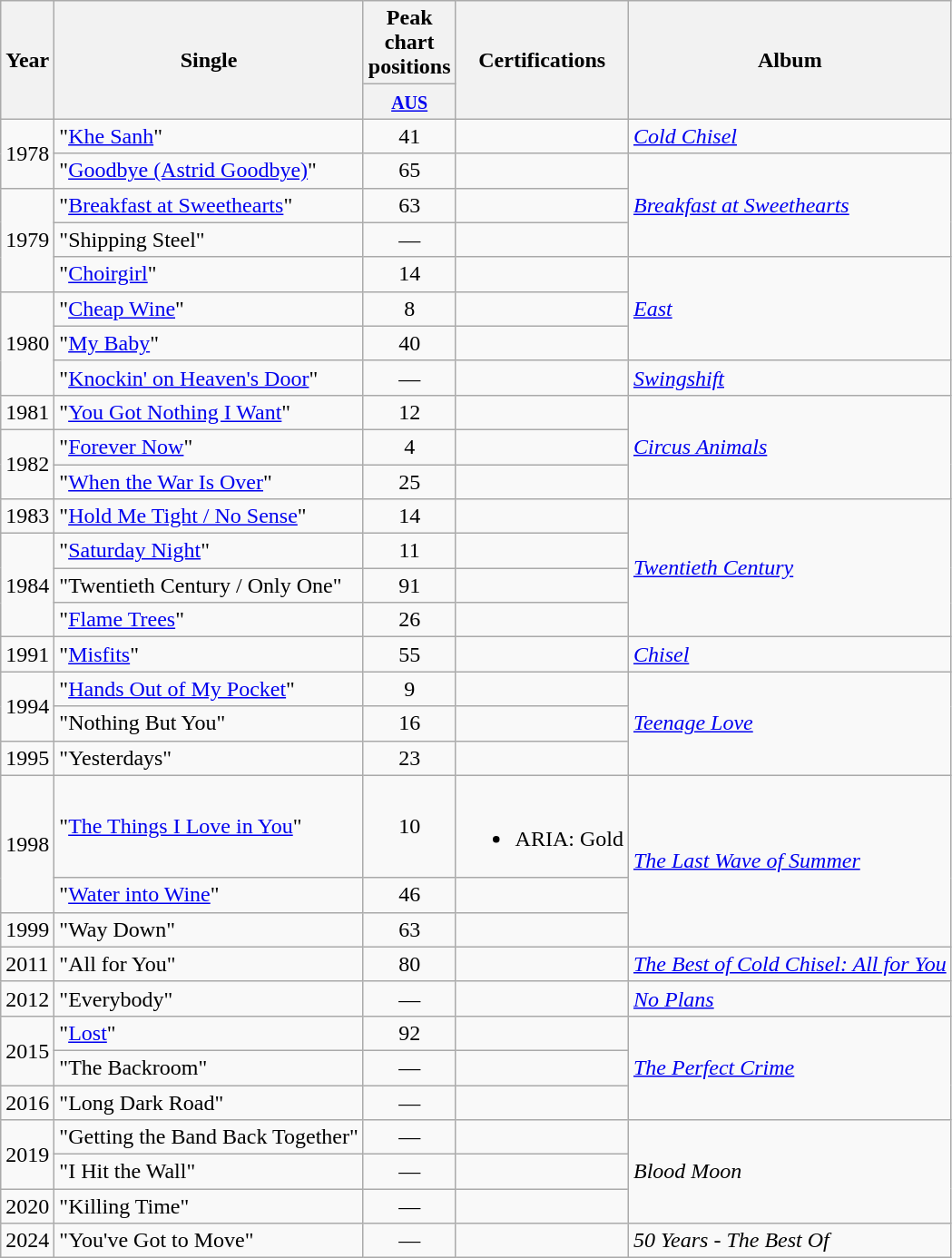<table class="wikitable">
<tr>
<th rowspan="2">Year</th>
<th rowspan="2">Single</th>
<th colspan="1">Peak chart positions</th>
<th rowspan="2">Certifications</th>
<th rowspan="2">Album</th>
</tr>
<tr>
<th width="30"><small><a href='#'>AUS</a></small><br></th>
</tr>
<tr>
<td rowspan="2">1978</td>
<td>"<a href='#'>Khe Sanh</a>"</td>
<td align="center">41</td>
<td></td>
<td><em><a href='#'>Cold Chisel</a></em></td>
</tr>
<tr>
<td>"<a href='#'>Goodbye (Astrid Goodbye)</a>"</td>
<td align="center">65</td>
<td></td>
<td rowspan="3"><em><a href='#'>Breakfast at Sweethearts</a></em></td>
</tr>
<tr>
<td rowspan="3">1979</td>
<td>"<a href='#'>Breakfast at Sweethearts</a>"</td>
<td align="center">63</td>
<td></td>
</tr>
<tr>
<td>"Shipping Steel"</td>
<td align="center">—</td>
<td></td>
</tr>
<tr>
<td>"<a href='#'>Choirgirl</a>"</td>
<td align="center">14</td>
<td></td>
<td rowspan="3"><em><a href='#'>East</a></em></td>
</tr>
<tr>
<td rowspan="3">1980</td>
<td>"<a href='#'>Cheap Wine</a>"</td>
<td align="center">8</td>
<td></td>
</tr>
<tr>
<td>"<a href='#'>My Baby</a>"</td>
<td align="center">40</td>
<td></td>
</tr>
<tr>
<td>"<a href='#'>Knockin' on Heaven's Door</a>"</td>
<td align="center">—</td>
<td></td>
<td><em><a href='#'>Swingshift</a></em></td>
</tr>
<tr>
<td>1981</td>
<td>"<a href='#'>You Got Nothing I Want</a>"</td>
<td align="center">12</td>
<td></td>
<td rowspan="3"><em><a href='#'>Circus Animals</a></em></td>
</tr>
<tr>
<td rowspan="2">1982</td>
<td>"<a href='#'>Forever Now</a>"</td>
<td align="center">4</td>
<td></td>
</tr>
<tr>
<td>"<a href='#'>When the War Is Over</a>"</td>
<td align="center">25</td>
<td></td>
</tr>
<tr>
<td>1983</td>
<td>"<a href='#'>Hold Me Tight / No Sense</a>"</td>
<td align="center">14</td>
<td></td>
<td rowspan="4"><em><a href='#'>Twentieth Century</a></em></td>
</tr>
<tr>
<td rowspan="3">1984</td>
<td>"<a href='#'>Saturday Night</a>"</td>
<td align="center">11</td>
<td></td>
</tr>
<tr>
<td>"Twentieth Century / Only One"</td>
<td align="center">91</td>
<td></td>
</tr>
<tr>
<td>"<a href='#'>Flame Trees</a>"</td>
<td align="center">26</td>
<td></td>
</tr>
<tr>
<td>1991</td>
<td>"<a href='#'>Misfits</a>"</td>
<td align="center">55</td>
<td></td>
<td><em><a href='#'>Chisel</a></em></td>
</tr>
<tr>
<td rowspan="2">1994</td>
<td>"<a href='#'>Hands Out of My Pocket</a>"</td>
<td align="center">9</td>
<td></td>
<td rowspan="3"><em><a href='#'>Teenage Love</a></em></td>
</tr>
<tr>
<td>"Nothing But You"</td>
<td align="center">16</td>
<td></td>
</tr>
<tr>
<td>1995</td>
<td>"Yesterdays"</td>
<td align="center">23</td>
<td></td>
</tr>
<tr>
<td rowspan="2">1998</td>
<td>"<a href='#'>The Things I Love in You</a>"</td>
<td align="center">10</td>
<td><br><ul><li>ARIA: Gold</li></ul></td>
<td rowspan="3"><em><a href='#'>The Last Wave of Summer</a></em></td>
</tr>
<tr>
<td>"<a href='#'>Water into Wine</a>"</td>
<td align="center">46</td>
<td></td>
</tr>
<tr>
<td>1999</td>
<td>"Way Down"</td>
<td align="center">63</td>
<td></td>
</tr>
<tr>
<td>2011</td>
<td>"All for You"</td>
<td align="center">80</td>
<td></td>
<td><em><a href='#'>The Best of Cold Chisel: All for You</a></em></td>
</tr>
<tr>
<td>2012</td>
<td>"Everybody"</td>
<td align="center">—</td>
<td></td>
<td><em><a href='#'>No Plans</a></em></td>
</tr>
<tr>
<td rowspan="2">2015</td>
<td>"<a href='#'>Lost</a>"</td>
<td align="center">92</td>
<td></td>
<td rowspan="3"><em><a href='#'>The Perfect Crime</a></em></td>
</tr>
<tr>
<td>"The Backroom"</td>
<td align="center">—</td>
<td></td>
</tr>
<tr>
<td>2016</td>
<td>"Long Dark Road"</td>
<td align="center">—</td>
<td></td>
</tr>
<tr>
<td rowspan="2">2019</td>
<td>"Getting the Band Back Together"</td>
<td align="center">—</td>
<td></td>
<td rowspan="3"><em>Blood Moon</em></td>
</tr>
<tr>
<td>"I Hit the Wall"</td>
<td align="center">—</td>
<td></td>
</tr>
<tr>
<td>2020</td>
<td>"Killing Time"</td>
<td align="center">—</td>
<td></td>
</tr>
<tr>
<td>2024</td>
<td>"You've Got to Move"</td>
<td align="center">—</td>
<td></td>
<td><em>50 Years - The Best Of</em></td>
</tr>
</table>
